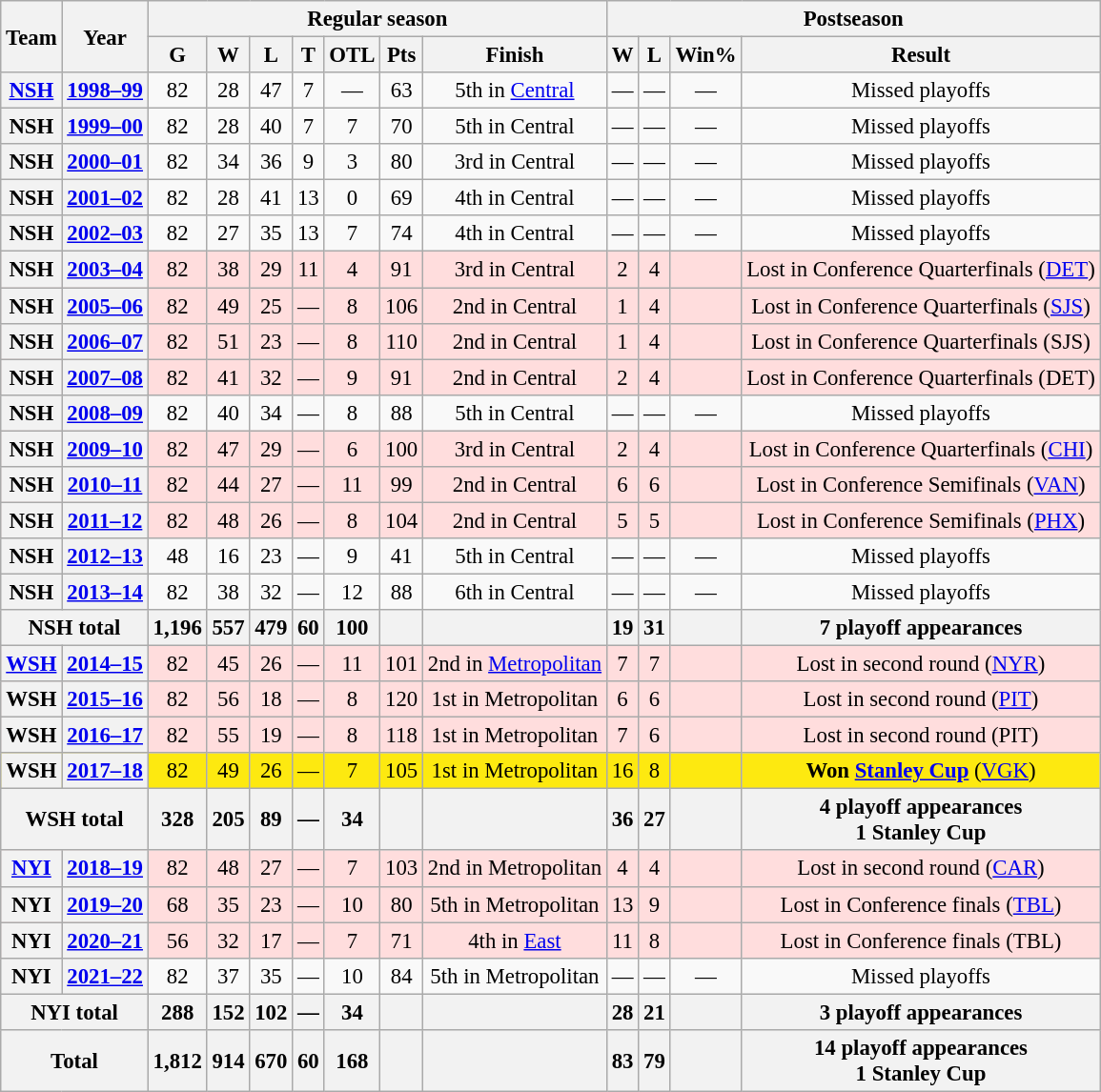<table class="wikitable" style="font-size:95%; text-align:center;">
<tr>
<th rowspan="2">Team</th>
<th rowspan="2">Year</th>
<th colspan="7">Regular season</th>
<th colspan="5">Postseason</th>
</tr>
<tr>
<th>G</th>
<th>W</th>
<th>L</th>
<th>T</th>
<th>OTL</th>
<th>Pts</th>
<th>Finish</th>
<th>W</th>
<th>L</th>
<th>Win%</th>
<th>Result</th>
</tr>
<tr>
<th><a href='#'>NSH</a></th>
<th><a href='#'>1998–99</a></th>
<td>82</td>
<td>28</td>
<td>47</td>
<td>7</td>
<td>—</td>
<td>63</td>
<td>5th in <a href='#'>Central</a></td>
<td>—</td>
<td>—</td>
<td>—</td>
<td>Missed playoffs</td>
</tr>
<tr>
<th>NSH</th>
<th><a href='#'>1999–00</a></th>
<td>82</td>
<td>28</td>
<td>40</td>
<td>7</td>
<td>7</td>
<td>70</td>
<td>5th in Central</td>
<td>—</td>
<td>—</td>
<td>—</td>
<td>Missed playoffs</td>
</tr>
<tr>
<th>NSH</th>
<th><a href='#'>2000–01</a></th>
<td>82</td>
<td>34</td>
<td>36</td>
<td>9</td>
<td>3</td>
<td>80</td>
<td>3rd in Central</td>
<td>—</td>
<td>—</td>
<td>—</td>
<td>Missed playoffs</td>
</tr>
<tr>
<th>NSH</th>
<th><a href='#'>2001–02</a></th>
<td>82</td>
<td>28</td>
<td>41</td>
<td>13</td>
<td>0</td>
<td>69</td>
<td>4th in Central</td>
<td>—</td>
<td>—</td>
<td>—</td>
<td>Missed playoffs</td>
</tr>
<tr>
<th>NSH</th>
<th><a href='#'>2002–03</a></th>
<td>82</td>
<td>27</td>
<td>35</td>
<td>13</td>
<td>7</td>
<td>74</td>
<td>4th in Central</td>
<td>—</td>
<td>—</td>
<td>—</td>
<td>Missed playoffs</td>
</tr>
<tr style="background:#fdd;">
<th>NSH</th>
<th><a href='#'>2003–04</a></th>
<td>82</td>
<td>38</td>
<td>29</td>
<td>11</td>
<td>4</td>
<td>91</td>
<td>3rd in Central</td>
<td>2</td>
<td>4</td>
<td></td>
<td>Lost in Conference Quarterfinals (<a href='#'>DET</a>)</td>
</tr>
<tr style="background:#fdd;">
<th>NSH</th>
<th><a href='#'>2005–06</a></th>
<td>82</td>
<td>49</td>
<td>25</td>
<td>—</td>
<td>8</td>
<td>106</td>
<td>2nd in Central</td>
<td>1</td>
<td>4</td>
<td></td>
<td>Lost in Conference Quarterfinals (<a href='#'>SJS</a>)</td>
</tr>
<tr style="background:#fdd;">
<th>NSH</th>
<th><a href='#'>2006–07</a></th>
<td>82</td>
<td>51</td>
<td>23</td>
<td>—</td>
<td>8</td>
<td>110</td>
<td>2nd in Central</td>
<td>1</td>
<td>4</td>
<td></td>
<td>Lost in Conference Quarterfinals (SJS)</td>
</tr>
<tr style="background:#fdd;">
<th>NSH</th>
<th><a href='#'>2007–08</a></th>
<td>82</td>
<td>41</td>
<td>32</td>
<td>—</td>
<td>9</td>
<td>91</td>
<td>2nd in Central</td>
<td>2</td>
<td>4</td>
<td></td>
<td>Lost in Conference Quarterfinals (DET)</td>
</tr>
<tr>
<th>NSH</th>
<th><a href='#'>2008–09</a></th>
<td>82</td>
<td>40</td>
<td>34</td>
<td>—</td>
<td>8</td>
<td>88</td>
<td>5th in Central</td>
<td>—</td>
<td>—</td>
<td>—</td>
<td>Missed playoffs</td>
</tr>
<tr style="background:#fdd;">
<th>NSH</th>
<th><a href='#'>2009–10</a></th>
<td>82</td>
<td>47</td>
<td>29</td>
<td>—</td>
<td>6</td>
<td>100</td>
<td>3rd in Central</td>
<td>2</td>
<td>4</td>
<td></td>
<td>Lost in Conference Quarterfinals (<a href='#'>CHI</a>)</td>
</tr>
<tr style="background:#fdd;">
<th>NSH</th>
<th><a href='#'>2010–11</a></th>
<td>82</td>
<td>44</td>
<td>27</td>
<td>—</td>
<td>11</td>
<td>99</td>
<td>2nd in Central</td>
<td>6</td>
<td>6</td>
<td></td>
<td>Lost in Conference Semifinals (<a href='#'>VAN</a>)</td>
</tr>
<tr style="background:#fdd;">
<th>NSH</th>
<th><a href='#'>2011–12</a></th>
<td>82</td>
<td>48</td>
<td>26</td>
<td>—</td>
<td>8</td>
<td>104</td>
<td>2nd in Central</td>
<td>5</td>
<td>5</td>
<td></td>
<td>Lost in Conference Semifinals (<a href='#'>PHX</a>)</td>
</tr>
<tr>
<th>NSH</th>
<th><a href='#'>2012–13</a></th>
<td>48</td>
<td>16</td>
<td>23</td>
<td>—</td>
<td>9</td>
<td>41</td>
<td>5th in Central</td>
<td>—</td>
<td>—</td>
<td>—</td>
<td>Missed playoffs</td>
</tr>
<tr>
<th>NSH</th>
<th><a href='#'>2013–14</a></th>
<td>82</td>
<td>38</td>
<td>32</td>
<td>—</td>
<td>12</td>
<td>88</td>
<td>6th in Central</td>
<td>—</td>
<td>—</td>
<td>—</td>
<td>Missed playoffs</td>
</tr>
<tr>
<th colspan="2">NSH total</th>
<th>1,196</th>
<th>557</th>
<th>479</th>
<th>60</th>
<th>100</th>
<th> </th>
<th> </th>
<th>19</th>
<th>31</th>
<th></th>
<th>7 playoff appearances</th>
</tr>
<tr style="background:#fdd;">
<th><a href='#'>WSH</a></th>
<th><a href='#'>2014–15</a></th>
<td>82</td>
<td>45</td>
<td>26</td>
<td>—</td>
<td>11</td>
<td>101</td>
<td>2nd in <a href='#'>Metropolitan</a></td>
<td>7</td>
<td>7</td>
<td></td>
<td>Lost in second round (<a href='#'>NYR</a>)</td>
</tr>
<tr style="background:#fdd;">
<th>WSH</th>
<th><a href='#'>2015–16</a></th>
<td>82</td>
<td>56</td>
<td>18</td>
<td>—</td>
<td>8</td>
<td>120</td>
<td>1st in Metropolitan</td>
<td>6</td>
<td>6</td>
<td></td>
<td>Lost in second round (<a href='#'>PIT</a>)</td>
</tr>
<tr style="background:#fdd;">
<th>WSH</th>
<th><a href='#'>2016–17</a></th>
<td>82</td>
<td>55</td>
<td>19</td>
<td>—</td>
<td>8</td>
<td>118</td>
<td>1st in Metropolitan</td>
<td>7</td>
<td>6</td>
<td></td>
<td>Lost in second round (PIT)</td>
</tr>
<tr style="background:#FDE910;">
<th>WSH</th>
<th><a href='#'>2017–18</a></th>
<td>82</td>
<td>49</td>
<td>26</td>
<td>—</td>
<td>7</td>
<td>105</td>
<td>1st in Metropolitan</td>
<td>16</td>
<td>8</td>
<td></td>
<td><strong>Won <a href='#'>Stanley Cup</a></strong> (<a href='#'>VGK</a>)</td>
</tr>
<tr>
<th colspan="2">WSH total</th>
<th>328</th>
<th>205</th>
<th>89</th>
<th>—</th>
<th>34</th>
<th> </th>
<th> </th>
<th>36</th>
<th>27</th>
<th></th>
<th>4 playoff appearances<br>1 Stanley Cup</th>
</tr>
<tr style="background:#fdd;">
<th><a href='#'>NYI</a></th>
<th><a href='#'>2018–19</a></th>
<td>82</td>
<td>48</td>
<td>27</td>
<td>—</td>
<td>7</td>
<td>103</td>
<td>2nd in Metropolitan</td>
<td>4</td>
<td>4</td>
<td></td>
<td>Lost in second round (<a href='#'>CAR</a>)</td>
</tr>
<tr style="background:#fdd;">
<th>NYI</th>
<th><a href='#'>2019–20</a></th>
<td>68</td>
<td>35</td>
<td>23</td>
<td>—</td>
<td>10</td>
<td>80</td>
<td>5th in Metropolitan</td>
<td>13</td>
<td>9</td>
<td></td>
<td>Lost in Conference finals (<a href='#'>TBL</a>)</td>
</tr>
<tr style="background:#fdd;">
<th>NYI</th>
<th><a href='#'>2020–21</a></th>
<td>56</td>
<td>32</td>
<td>17</td>
<td>—</td>
<td>7</td>
<td>71</td>
<td>4th in <a href='#'>East</a></td>
<td>11</td>
<td>8</td>
<td></td>
<td>Lost in Conference finals (TBL)</td>
</tr>
<tr>
<th>NYI</th>
<th><a href='#'>2021–22</a></th>
<td>82</td>
<td>37</td>
<td>35</td>
<td>—</td>
<td>10</td>
<td>84</td>
<td>5th in Metropolitan</td>
<td>—</td>
<td>—</td>
<td>—</td>
<td>Missed playoffs</td>
</tr>
<tr>
<th colspan="2">NYI total</th>
<th>288</th>
<th>152</th>
<th>102</th>
<th>—</th>
<th>34</th>
<th> </th>
<th> </th>
<th>28</th>
<th>21</th>
<th></th>
<th>3 playoff appearances</th>
</tr>
<tr>
<th colspan="2">Total</th>
<th>1,812</th>
<th>914</th>
<th>670</th>
<th>60</th>
<th>168</th>
<th> </th>
<th> </th>
<th>83</th>
<th>79</th>
<th></th>
<th>14 playoff appearances<br>1 Stanley Cup</th>
</tr>
</table>
